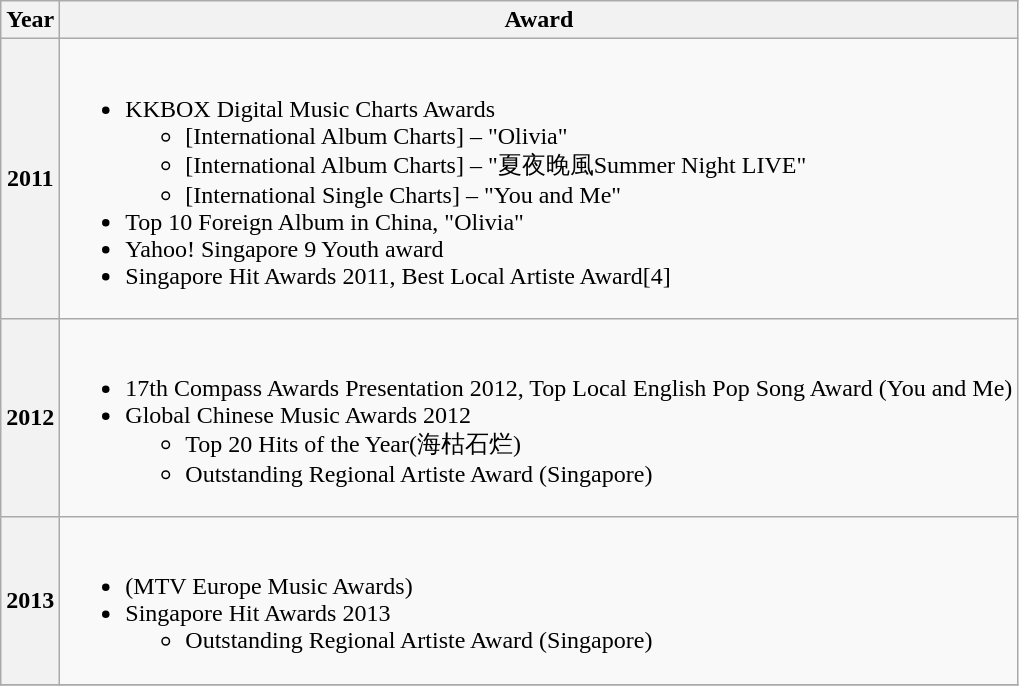<table class="wikitable sortable">
<tr>
<th>Year</th>
<th>Award</th>
</tr>
<tr>
<th align="center">2011</th>
<td align="left"><br><ul><li>KKBOX Digital Music Charts Awards<ul><li>[International Album Charts] – "Olivia"</li><li>[International Album Charts] – "夏夜晚風Summer Night LIVE"</li><li>[International Single Charts] – "You and Me"</li></ul></li><li>Top 10 Foreign Album in China, "Olivia"</li><li>Yahoo! Singapore 9 Youth award</li><li>Singapore Hit Awards 2011, Best Local Artiste Award[4]</li></ul></td>
</tr>
<tr>
<th align="center">2012</th>
<td align="left"><br><ul><li>17th Compass Awards Presentation 2012, Top Local English Pop Song Award (You and Me)</li><li>Global Chinese Music Awards 2012<ul><li>Top 20 Hits of the Year(海枯石烂)</li><li>Outstanding Regional Artiste Award (Singapore)</li></ul></li></ul></td>
</tr>
<tr>
<th align="center">2013</th>
<td align="left"><br><ul><li>(MTV Europe Music Awards)</li><li>Singapore Hit Awards 2013<ul><li>Outstanding Regional Artiste Award (Singapore)</li></ul></li></ul></td>
</tr>
<tr>
</tr>
</table>
